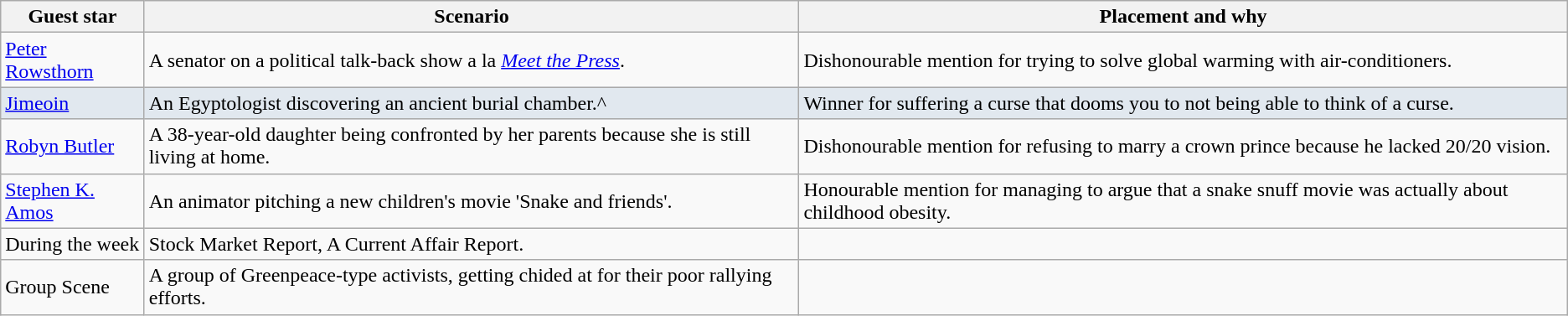<table class="wikitable">
<tr>
<th>Guest star</th>
<th>Scenario</th>
<th>Placement and why</th>
</tr>
<tr>
<td><a href='#'>Peter Rowsthorn</a></td>
<td>A senator on a political talk-back show a la <em><a href='#'>Meet the Press</a></em>.</td>
<td>Dishonourable mention for trying to solve global warming with air-conditioners.</td>
</tr>
<tr style="background:#E1E8EF;">
<td><a href='#'>Jimeoin</a></td>
<td>An Egyptologist discovering an ancient burial chamber.^</td>
<td>Winner for suffering a curse that dooms you to not being able to think of a curse.</td>
</tr>
<tr>
<td><a href='#'>Robyn Butler</a></td>
<td>A 38-year-old daughter being confronted by her parents because she is still living at home.</td>
<td>Dishonourable mention for refusing to marry a crown prince because he lacked 20/20 vision.</td>
</tr>
<tr>
<td><a href='#'>Stephen K. Amos</a></td>
<td>An animator pitching a new children's movie 'Snake and friends'.</td>
<td>Honourable mention for managing to argue that a snake snuff movie was actually about childhood obesity.</td>
</tr>
<tr>
<td>During the week</td>
<td>Stock Market Report, A Current Affair Report.</td>
<td></td>
</tr>
<tr>
<td>Group Scene</td>
<td>A group of Greenpeace-type activists, getting chided at for their poor rallying efforts.</td>
<td></td>
</tr>
</table>
